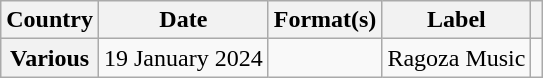<table class="wikitable plainrowheaders">
<tr>
<th scope="col">Country</th>
<th scope="col">Date</th>
<th scope="col">Format(s)</th>
<th scope="col">Label</th>
<th scope="col"></th>
</tr>
<tr>
<th scope="row">Various</th>
<td>19 January 2024</td>
<td></td>
<td>Ragoza Music</td>
<td align="center"></td>
</tr>
</table>
